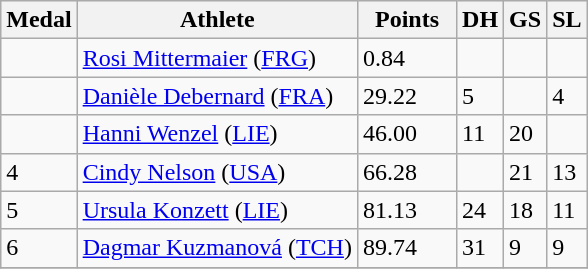<table class=wikitable style="font-size:100%;" style="text-align:center">
<tr bgcolor="#efefef">
<th>Medal</th>
<th>Athlete</th>
<th>  Points  </th>
<th>DH</th>
<th>GS</th>
<th>SL</th>
</tr>
<tr>
<td></td>
<td align=left> <a href='#'>Rosi Mittermaier</a> (<a href='#'>FRG</a>)</td>
<td>0.84</td>
<td></td>
<td></td>
<td></td>
</tr>
<tr>
<td></td>
<td align=left> <a href='#'>Danièle Debernard</a> (<a href='#'>FRA</a>)</td>
<td>29.22</td>
<td>5</td>
<td></td>
<td>4</td>
</tr>
<tr>
<td></td>
<td align=left> <a href='#'>Hanni Wenzel</a> (<a href='#'>LIE</a>)</td>
<td>46.00</td>
<td>11</td>
<td>20</td>
<td></td>
</tr>
<tr>
<td>4</td>
<td align=left> <a href='#'>Cindy Nelson</a> (<a href='#'>USA</a>)</td>
<td>66.28</td>
<td></td>
<td>21</td>
<td>13</td>
</tr>
<tr>
<td>5</td>
<td align=left> <a href='#'>Ursula Konzett</a> (<a href='#'>LIE</a>)</td>
<td>81.13</td>
<td>24</td>
<td>18</td>
<td>11</td>
</tr>
<tr>
<td>6</td>
<td align=left> <a href='#'>Dagmar Kuzmanová</a> (<a href='#'>TCH</a>)</td>
<td>89.74</td>
<td>31</td>
<td>9</td>
<td>9</td>
</tr>
<tr>
</tr>
</table>
